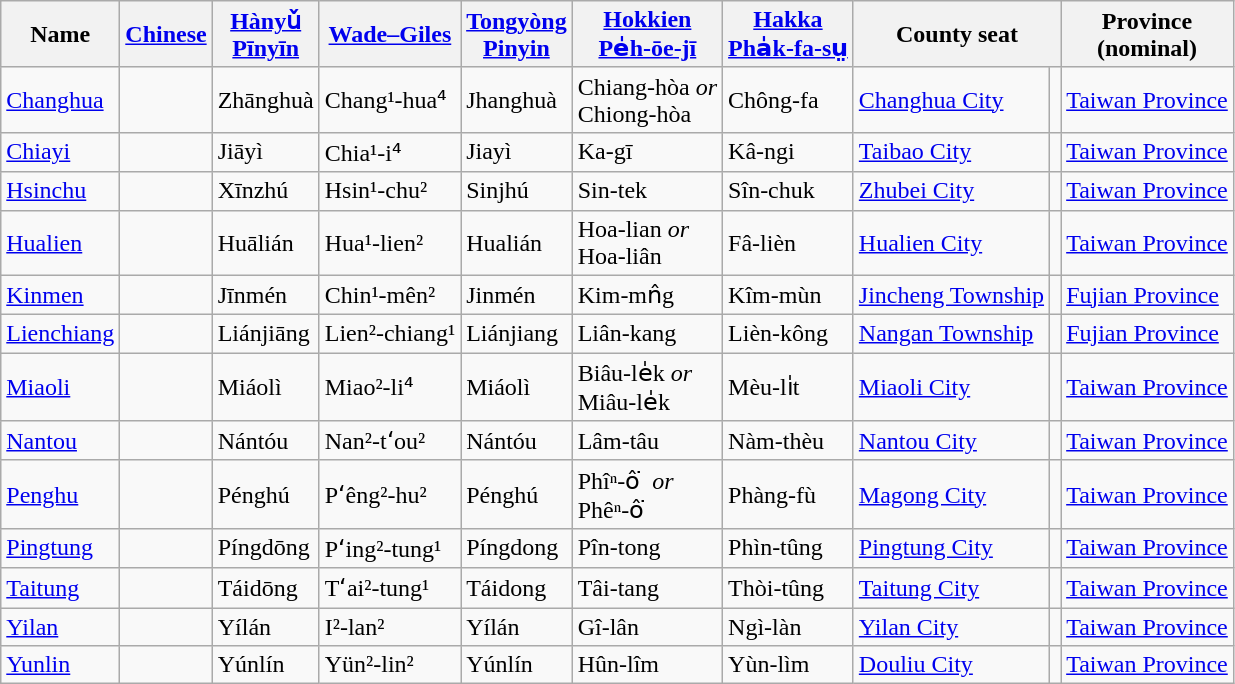<table class="wikitable sortable">
<tr>
<th>Name</th>
<th><a href='#'>Chinese</a></th>
<th><a href='#'>Hànyǔ<br>Pīnyīn</a></th>
<th><a href='#'>Wade–Giles</a></th>
<th><a href='#'>Tongyòng<br>Pinyin</a></th>
<th><a href='#'>Hokkien</a><br><a href='#'>Pe̍h-ōe-jī</a></th>
<th><a href='#'>Hakka</a><br><a href='#'>Pha̍k-fa-sṳ</a></th>
<th colspan=2>County seat</th>
<th>Province<br>(nominal)</th>
</tr>
<tr>
<td><a href='#'>Changhua</a></td>
<td><span></span></td>
<td>Zhānghuà</td>
<td>Chang¹-hua⁴</td>
<td>Jhanghuà</td>
<td>Chiang-hòa <em>or</em><br>Chiong-hòa</td>
<td>Chông-fa</td>
<td><a href='#'>Changhua City</a></td>
<td></td>
<td><a href='#'>Taiwan Province</a></td>
</tr>
<tr>
<td><a href='#'>Chiayi</a></td>
<td><span></span></td>
<td>Jiāyì</td>
<td>Chia¹-i⁴</td>
<td>Jiayì</td>
<td>Ka-gī</td>
<td>Kâ-ngi</td>
<td><a href='#'>Taibao City</a></td>
<td></td>
<td><a href='#'>Taiwan Province</a></td>
</tr>
<tr>
<td><a href='#'>Hsinchu</a></td>
<td><span></span></td>
<td>Xīnzhú</td>
<td>Hsin¹-chu²</td>
<td>Sinjhú</td>
<td>Sin-tek</td>
<td>Sîn-chuk</td>
<td><a href='#'>Zhubei City</a></td>
<td></td>
<td><a href='#'>Taiwan Province</a></td>
</tr>
<tr>
<td><a href='#'>Hualien</a></td>
<td><span></span></td>
<td>Huālián</td>
<td>Hua¹-lien²</td>
<td>Hualián</td>
<td>Hoa-lian <em>or</em><br>Hoa-liân</td>
<td>Fâ-lièn</td>
<td><a href='#'>Hualien City</a></td>
<td></td>
<td><a href='#'>Taiwan Province</a></td>
</tr>
<tr>
<td><a href='#'>Kinmen</a></td>
<td><span></span></td>
<td>Jīnmén</td>
<td>Chin¹-mên²</td>
<td>Jinmén</td>
<td>Kim-mn̂g</td>
<td>Kîm-mùn</td>
<td><a href='#'>Jincheng Township</a></td>
<td></td>
<td><a href='#'>Fujian Province</a></td>
</tr>
<tr>
<td><a href='#'>Lienchiang</a></td>
<td><span></span></td>
<td>Liánjiāng</td>
<td>Lien²-chiang¹</td>
<td>Liánjiang</td>
<td>Liân-kang</td>
<td>Lièn-kông</td>
<td><a href='#'>Nangan Township</a></td>
<td></td>
<td><a href='#'>Fujian Province</a></td>
</tr>
<tr>
<td><a href='#'>Miaoli</a></td>
<td><span></span></td>
<td>Miáolì</td>
<td>Miao²-li⁴</td>
<td>Miáolì</td>
<td>Biâu-le̍k <em>or</em><br>Miâu-le̍k</td>
<td>Mèu-li̍t</td>
<td><a href='#'>Miaoli City</a></td>
<td></td>
<td><a href='#'>Taiwan Province</a></td>
</tr>
<tr>
<td><a href='#'>Nantou</a></td>
<td><span></span></td>
<td>Nántóu</td>
<td>Nan²-tʻou²</td>
<td>Nántóu</td>
<td>Lâm-tâu</td>
<td>Nàm-thèu</td>
<td><a href='#'>Nantou City</a></td>
<td></td>
<td><a href='#'>Taiwan Province</a></td>
</tr>
<tr>
<td><a href='#'>Penghu</a></td>
<td><span></span></td>
<td>Pénghú</td>
<td>Pʻêng²-hu²</td>
<td>Pénghú</td>
<td>Phîⁿ-ô͘  <em>or</em><br>Phêⁿ-ô͘</td>
<td>Phàng-fù</td>
<td><a href='#'>Magong City</a></td>
<td></td>
<td><a href='#'>Taiwan Province</a></td>
</tr>
<tr>
<td><a href='#'>Pingtung</a></td>
<td><span></span></td>
<td>Píngdōng</td>
<td>Pʻing²-tung¹</td>
<td>Píngdong</td>
<td>Pîn-tong</td>
<td>Phìn-tûng</td>
<td><a href='#'>Pingtung City</a></td>
<td></td>
<td><a href='#'>Taiwan Province</a></td>
</tr>
<tr>
<td><a href='#'>Taitung</a></td>
<td><span></span></td>
<td>Táidōng</td>
<td>Tʻai²-tung¹</td>
<td>Táidong</td>
<td>Tâi-tang</td>
<td>Thòi-tûng</td>
<td><a href='#'>Taitung City</a></td>
<td></td>
<td><a href='#'>Taiwan Province</a></td>
</tr>
<tr>
<td><a href='#'>Yilan</a></td>
<td><span></span></td>
<td>Yílán</td>
<td>I²-lan²</td>
<td>Yílán</td>
<td>Gî-lân</td>
<td>Ngì-làn</td>
<td><a href='#'>Yilan City</a></td>
<td></td>
<td><a href='#'>Taiwan Province</a></td>
</tr>
<tr>
<td><a href='#'>Yunlin</a></td>
<td><span></span></td>
<td>Yúnlín</td>
<td>Yün²-lin²</td>
<td>Yúnlín</td>
<td>Hûn-lîm</td>
<td>Yùn-lìm</td>
<td><a href='#'>Douliu City</a></td>
<td></td>
<td><a href='#'>Taiwan Province</a></td>
</tr>
</table>
